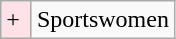<table class="wikitable">
<tr>
<td style="background-color:#FEE2E8">+ </td>
<td>Sportswomen</td>
</tr>
</table>
